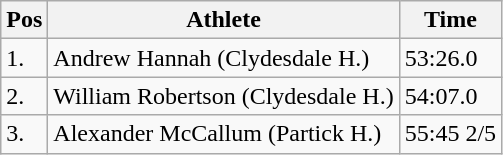<table class="wikitable">
<tr>
<th>Pos</th>
<th>Athlete</th>
<th>Time</th>
</tr>
<tr>
<td>1.</td>
<td>Andrew Hannah (Clydesdale H.)</td>
<td>53:26.0</td>
</tr>
<tr>
<td>2.</td>
<td>William Robertson (Clydesdale H.)</td>
<td>54:07.0</td>
</tr>
<tr>
<td>3.</td>
<td>Alexander McCallum (Partick H.)</td>
<td>55:45 2/5</td>
</tr>
</table>
